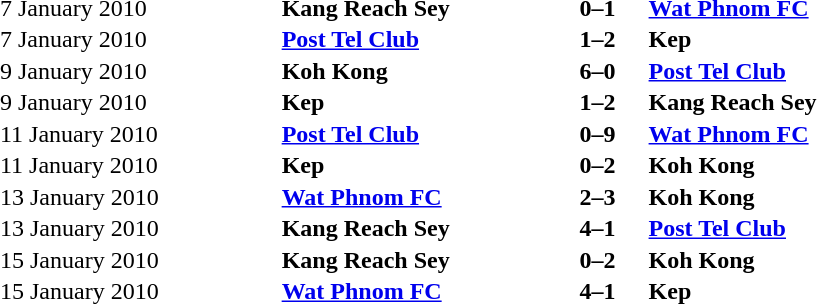<table width=50% cellspacing=1>
<tr>
<th></th>
<th></th>
<th></th>
</tr>
<tr>
<td>7 January 2010</td>
<td align=left><strong>Kang Reach Sey</strong></td>
<td align=left><strong>0–1</strong></td>
<td><strong><a href='#'>Wat Phnom FC</a></strong></td>
</tr>
<tr>
<td>7 January 2010</td>
<td align=left><strong><a href='#'>Post Tel Club</a></strong></td>
<td align=left><strong>1–2</strong></td>
<td><strong>Kep</strong></td>
</tr>
<tr>
<td>9 January 2010</td>
<td align=left><strong>Koh Kong</strong></td>
<td align=left><strong>6–0</strong></td>
<td><strong><a href='#'>Post Tel Club</a></strong></td>
</tr>
<tr>
<td>9 January 2010</td>
<td align=left><strong>Kep</strong></td>
<td align=left><strong>1–2</strong></td>
<td><strong>Kang Reach Sey</strong></td>
</tr>
<tr>
<td>11 January 2010</td>
<td align=left><strong><a href='#'>Post Tel Club</a></strong></td>
<td align=left><strong>0–9</strong></td>
<td><strong><a href='#'>Wat Phnom FC</a></strong></td>
</tr>
<tr>
<td>11 January 2010</td>
<td align=left><strong>Kep</strong></td>
<td align=left><strong>0–2</strong></td>
<td><strong>Koh Kong</strong></td>
</tr>
<tr>
<td>13 January 2010</td>
<td align=left><strong><a href='#'>Wat Phnom FC</a></strong></td>
<td align=left><strong>2–3</strong></td>
<td><strong>Koh Kong</strong></td>
</tr>
<tr>
<td>13 January 2010</td>
<td align=left><strong>Kang Reach Sey</strong></td>
<td align=left><strong>4–1</strong></td>
<td><strong><a href='#'>Post Tel Club</a></strong></td>
</tr>
<tr>
<td>15 January 2010</td>
<td align=left><strong>Kang Reach Sey</strong></td>
<td align=left><strong>0–2</strong></td>
<td><strong>Koh Kong</strong></td>
</tr>
<tr>
<td>15 January 2010</td>
<td align=left><strong><a href='#'>Wat Phnom FC</a></strong></td>
<td align=left><strong>4–1</strong></td>
<td><strong>Kep</strong></td>
</tr>
</table>
